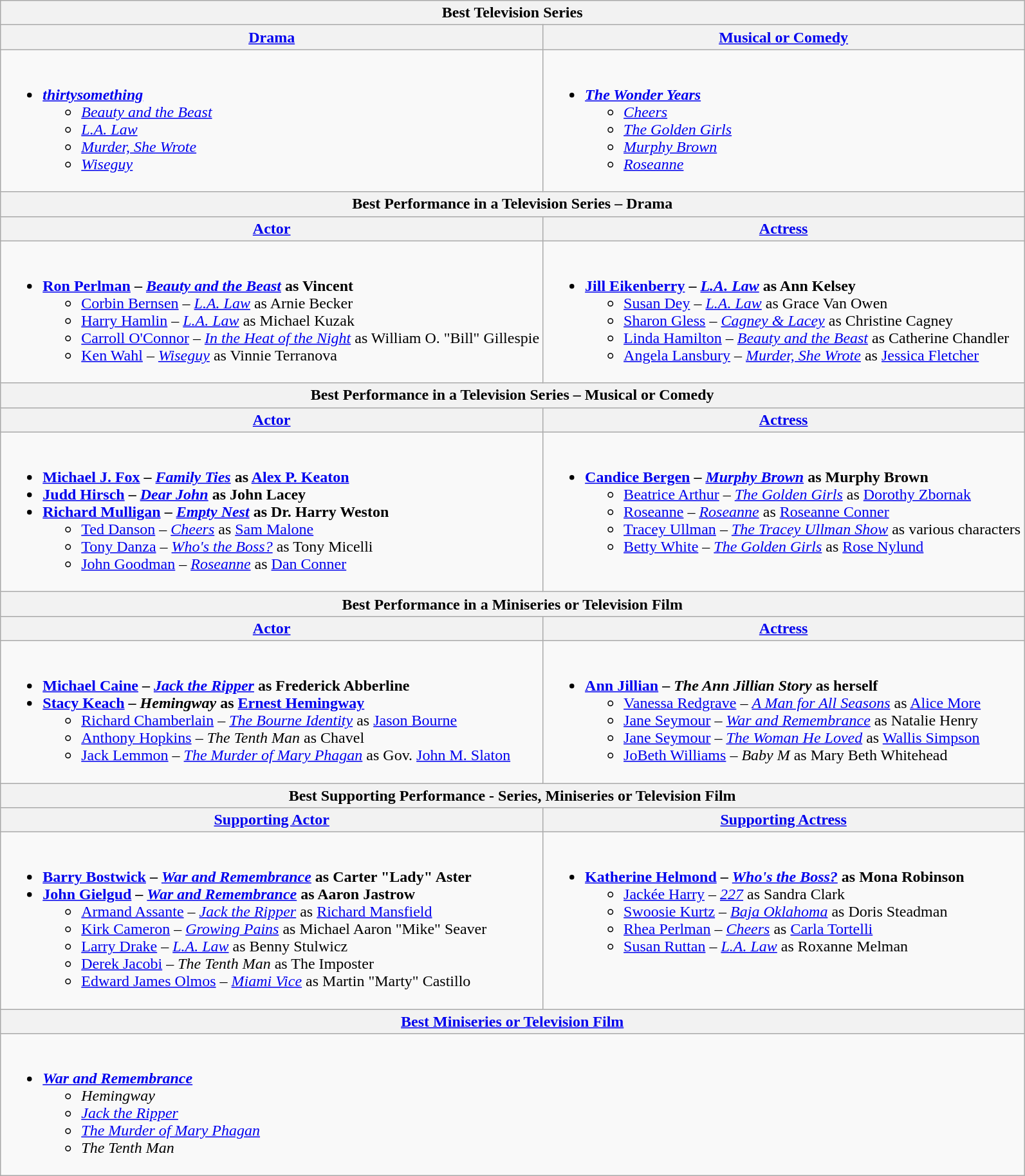<table class="wikitable" style="width=100%">
<tr>
<th colspan="2">Best Television Series</th>
</tr>
<tr>
<th style="width=50%"><a href='#'>Drama</a></th>
<th style="width=50%"><a href='#'>Musical or Comedy</a></th>
</tr>
<tr>
<td valign="top"><br><ul><li><strong><em><a href='#'>thirtysomething</a></em></strong><ul><li><em><a href='#'>Beauty and the Beast</a></em></li><li><em><a href='#'>L.A. Law</a></em></li><li><em><a href='#'>Murder, She Wrote</a></em></li><li><em><a href='#'>Wiseguy</a></em></li></ul></li></ul></td>
<td valign="top"><br><ul><li><strong><em><a href='#'>The Wonder Years</a></em></strong><ul><li><em><a href='#'>Cheers</a></em></li><li><em><a href='#'>The Golden Girls</a></em></li><li><em><a href='#'>Murphy Brown</a></em></li><li><em><a href='#'>Roseanne</a></em></li></ul></li></ul></td>
</tr>
<tr>
<th colspan="2">Best Performance in a Television Series – Drama</th>
</tr>
<tr>
<th><a href='#'>Actor</a></th>
<th><a href='#'>Actress</a></th>
</tr>
<tr>
<td valign="top"><br><ul><li><strong><a href='#'>Ron Perlman</a> – <em><a href='#'>Beauty and the Beast</a></em> as Vincent</strong><ul><li><a href='#'>Corbin Bernsen</a> – <em><a href='#'>L.A. Law</a></em> as Arnie Becker</li><li><a href='#'>Harry Hamlin</a> – <em><a href='#'>L.A. Law</a></em> as Michael Kuzak</li><li><a href='#'>Carroll O'Connor</a> – <em><a href='#'>In the Heat of the Night</a></em> as William O. "Bill" Gillespie</li><li><a href='#'>Ken Wahl</a> – <em><a href='#'>Wiseguy</a></em> as Vinnie Terranova</li></ul></li></ul></td>
<td valign="top"><br><ul><li><strong><a href='#'>Jill Eikenberry</a> – <em><a href='#'>L.A. Law</a></em> as Ann Kelsey</strong><ul><li><a href='#'>Susan Dey</a> – <em><a href='#'>L.A. Law</a></em> as Grace Van Owen</li><li><a href='#'>Sharon Gless</a> – <em><a href='#'>Cagney & Lacey</a></em> as Christine Cagney</li><li><a href='#'>Linda Hamilton</a> – <em><a href='#'>Beauty and the Beast</a></em> as Catherine Chandler</li><li><a href='#'>Angela Lansbury</a> – <em><a href='#'>Murder, She Wrote</a></em> as <a href='#'>Jessica Fletcher</a></li></ul></li></ul></td>
</tr>
<tr>
<th colspan="2">Best Performance in a Television Series – Musical or Comedy</th>
</tr>
<tr>
<th><a href='#'>Actor</a></th>
<th><a href='#'>Actress</a></th>
</tr>
<tr>
<td valign="top"><br><ul><li><strong><a href='#'>Michael J. Fox</a> – <em><a href='#'>Family Ties</a></em> as <a href='#'>Alex P. Keaton</a></strong></li><li><strong><a href='#'>Judd Hirsch</a> – <em><a href='#'>Dear John</a></em> as John Lacey</strong></li><li><strong><a href='#'>Richard Mulligan</a> – <em><a href='#'>Empty Nest</a></em> as Dr. Harry Weston</strong><ul><li><a href='#'>Ted Danson</a> – <em><a href='#'>Cheers</a></em> as <a href='#'>Sam Malone</a></li><li><a href='#'>Tony Danza</a> – <em><a href='#'>Who's the Boss?</a></em> as Tony Micelli</li><li><a href='#'>John Goodman</a> – <em><a href='#'>Roseanne</a></em> as <a href='#'>Dan Conner</a></li></ul></li></ul></td>
<td valign="top"><br><ul><li><strong><a href='#'>Candice Bergen</a> – <em><a href='#'>Murphy Brown</a></em> as Murphy Brown</strong><ul><li><a href='#'>Beatrice Arthur</a> – <em><a href='#'>The Golden Girls</a></em> as <a href='#'>Dorothy Zbornak</a></li><li><a href='#'>Roseanne</a> – <em><a href='#'>Roseanne</a></em> as <a href='#'>Roseanne Conner</a></li><li><a href='#'>Tracey Ullman</a> – <em><a href='#'>The Tracey Ullman Show</a></em> as various characters</li><li><a href='#'>Betty White</a> – <em><a href='#'>The Golden Girls</a></em> as <a href='#'>Rose Nylund</a></li></ul></li></ul></td>
</tr>
<tr>
<th colspan="2">Best Performance in a Miniseries or Television Film</th>
</tr>
<tr>
<th><a href='#'>Actor</a></th>
<th><a href='#'>Actress</a></th>
</tr>
<tr>
<td valign="top"><br><ul><li><strong> <a href='#'>Michael Caine</a> – <em><a href='#'>Jack the Ripper</a></em> as Frederick Abberline</strong></li><li><strong> <a href='#'>Stacy Keach</a> – <em>Hemingway</em> as <a href='#'>Ernest Hemingway</a></strong><ul><li><a href='#'>Richard Chamberlain</a> – <em><a href='#'>The Bourne Identity</a></em> as <a href='#'>Jason Bourne</a></li><li><a href='#'>Anthony Hopkins</a> – <em>The Tenth Man</em> as Chavel</li><li><a href='#'>Jack Lemmon</a> – <em><a href='#'>The Murder of Mary Phagan</a></em> as Gov. <a href='#'>John M. Slaton</a></li></ul></li></ul></td>
<td valign="top"><br><ul><li><strong><a href='#'>Ann Jillian</a> – <em>The Ann Jillian Story</em> as herself</strong><ul><li><a href='#'>Vanessa Redgrave</a> – <em><a href='#'>A Man for All Seasons</a></em> as <a href='#'>Alice More</a></li><li><a href='#'>Jane Seymour</a> – <em><a href='#'>War and Remembrance</a></em> as Natalie Henry</li><li><a href='#'>Jane Seymour</a> – <em><a href='#'>The Woman He Loved</a></em> as <a href='#'>Wallis Simpson</a></li><li><a href='#'>JoBeth Williams</a> – <em>Baby M</em> as Mary Beth Whitehead</li></ul></li></ul></td>
</tr>
<tr>
<th colspan="2">Best Supporting Performance - Series, Miniseries or Television Film</th>
</tr>
<tr>
<th><a href='#'>Supporting Actor</a></th>
<th><a href='#'>Supporting Actress</a></th>
</tr>
<tr>
<td valign="top"><br><ul><li><strong> <a href='#'>Barry Bostwick</a> – <em><a href='#'>War and Remembrance</a></em> as Carter "Lady" Aster </strong></li><li><strong> <a href='#'>John Gielgud</a> – <em><a href='#'>War and Remembrance</a></em> as Aaron Jastrow</strong><ul><li><a href='#'>Armand Assante</a> – <em><a href='#'>Jack the Ripper</a></em> as <a href='#'>Richard Mansfield</a></li><li><a href='#'>Kirk Cameron</a> – <em><a href='#'>Growing Pains</a></em> as Michael Aaron "Mike" Seaver</li><li><a href='#'>Larry Drake</a> – <em><a href='#'>L.A. Law</a></em> as Benny Stulwicz</li><li><a href='#'>Derek Jacobi</a> – <em>The Tenth Man</em> as The Imposter</li><li><a href='#'>Edward James Olmos</a> – <em><a href='#'>Miami Vice</a></em> as Martin "Marty" Castillo</li></ul></li></ul></td>
<td valign="top"><br><ul><li><strong> <a href='#'>Katherine Helmond</a> – <em><a href='#'>Who's the Boss?</a></em> as Mona Robinson</strong><ul><li><a href='#'>Jackée Harry</a> – <em><a href='#'>227</a></em> as Sandra Clark</li><li><a href='#'>Swoosie Kurtz</a> – <em><a href='#'>Baja Oklahoma</a></em> as Doris Steadman</li><li><a href='#'>Rhea Perlman</a> – <em><a href='#'>Cheers</a></em> as <a href='#'>Carla Tortelli</a></li><li><a href='#'>Susan Ruttan</a> – <em><a href='#'>L.A. Law</a></em> as Roxanne Melman</li></ul></li></ul></td>
</tr>
<tr>
<th colspan=2><a href='#'>Best Miniseries or Television Film</a></th>
</tr>
<tr>
<td colspan=2 style="vertical-align:top;"><br><ul><li><strong> <em><a href='#'>War and Remembrance</a></em> </strong><ul><li><em>Hemingway</em></li><li><em><a href='#'>Jack the Ripper</a></em></li><li><em><a href='#'>The Murder of Mary Phagan</a></em></li><li><em>The Tenth Man</em></li></ul></li></ul></td>
</tr>
</table>
